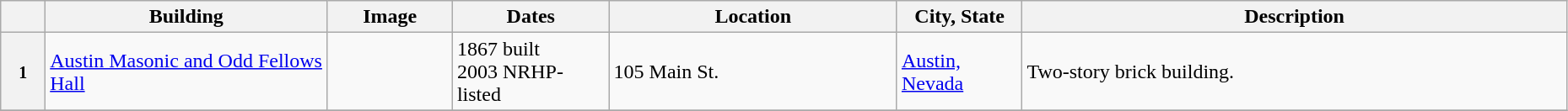<table class="wikitable sortable" style="width:98%">
<tr>
<th></th>
<th width = 18%><strong>Building</strong></th>
<th width = 8% class="unsortable"><strong>Image</strong></th>
<th width = 10%><strong>Dates</strong></th>
<th><strong>Location</strong></th>
<th width = 8%><strong>City, State</strong></th>
<th class="unsortable"><strong>Description</strong></th>
</tr>
<tr ->
<th><small>1</small></th>
<td><a href='#'>Austin Masonic and Odd Fellows Hall</a></td>
<td></td>
<td>1867 built<br>2003 NRHP-listed</td>
<td>105 Main St.<br><small></small></td>
<td><a href='#'>Austin, Nevada</a></td>
<td>Two-story brick building.</td>
</tr>
<tr ->
</tr>
</table>
